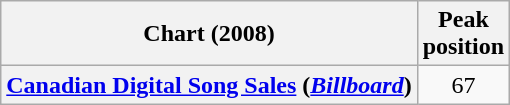<table class="wikitable plainrowheaders" style="text-align:center">
<tr>
<th>Chart (2008)</th>
<th>Peak<br>position</th>
</tr>
<tr>
<th scope="row"><a href='#'>Canadian Digital Song Sales</a> (<em><a href='#'>Billboard</a></em>)</th>
<td>67</td>
</tr>
</table>
